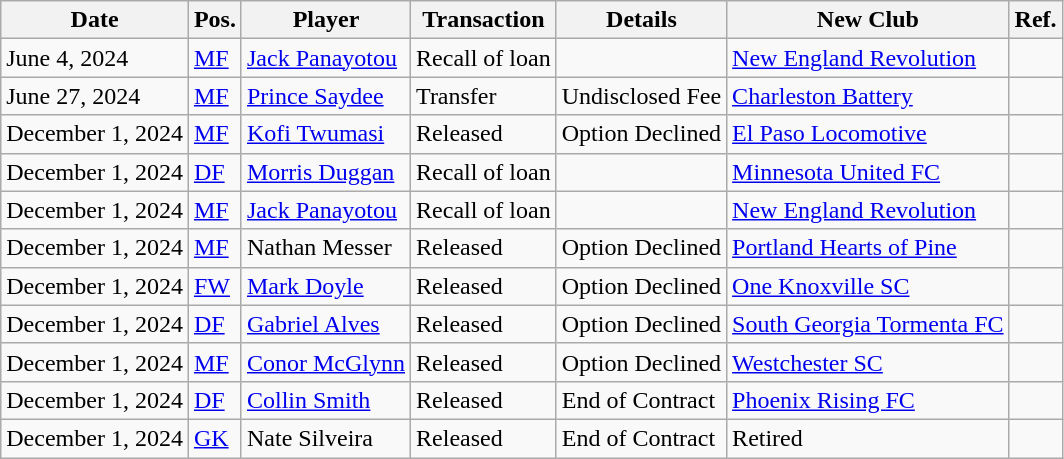<table class="wikitable sortable">
<tr>
<th>Date</th>
<th>Pos.</th>
<th>Player</th>
<th>Transaction</th>
<th>Details</th>
<th>New Club</th>
<th>Ref.</th>
</tr>
<tr>
<td>June 4, 2024</td>
<td><a href='#'>MF</a></td>
<td> <a href='#'>Jack Panayotou</a></td>
<td>Recall of loan</td>
<td></td>
<td> <a href='#'>New England Revolution</a></td>
<td></td>
</tr>
<tr>
<td>June 27, 2024</td>
<td><a href='#'>MF</a></td>
<td> <a href='#'>Prince Saydee</a></td>
<td>Transfer</td>
<td>Undisclosed Fee</td>
<td> <a href='#'>Charleston Battery</a></td>
<td></td>
</tr>
<tr>
<td>December 1, 2024</td>
<td><a href='#'>MF</a></td>
<td> <a href='#'>Kofi Twumasi</a></td>
<td>Released</td>
<td>Option Declined</td>
<td> <a href='#'>El Paso Locomotive</a></td>
<td></td>
</tr>
<tr>
<td>December 1, 2024</td>
<td><a href='#'>DF</a></td>
<td> <a href='#'>Morris Duggan</a></td>
<td>Recall of loan</td>
<td></td>
<td> <a href='#'>Minnesota United FC</a></td>
<td></td>
</tr>
<tr>
<td>December 1, 2024</td>
<td><a href='#'>MF</a></td>
<td> <a href='#'>Jack Panayotou</a></td>
<td>Recall of loan</td>
<td></td>
<td> <a href='#'>New England Revolution</a></td>
<td></td>
</tr>
<tr>
<td>December 1, 2024</td>
<td><a href='#'>MF</a></td>
<td> Nathan Messer</td>
<td>Released</td>
<td>Option Declined</td>
<td> <a href='#'>Portland Hearts of Pine</a></td>
<td></td>
</tr>
<tr>
<td>December 1, 2024</td>
<td><a href='#'>FW</a></td>
<td> <a href='#'>Mark Doyle</a></td>
<td>Released</td>
<td>Option Declined</td>
<td> <a href='#'>One Knoxville SC</a></td>
<td></td>
</tr>
<tr>
<td>December 1, 2024</td>
<td><a href='#'>DF</a></td>
<td> <a href='#'>Gabriel Alves</a></td>
<td>Released</td>
<td>Option Declined</td>
<td> <a href='#'>South Georgia Tormenta FC</a></td>
<td></td>
</tr>
<tr>
<td>December 1, 2024</td>
<td><a href='#'>MF</a></td>
<td> <a href='#'>Conor McGlynn</a></td>
<td>Released</td>
<td>Option Declined</td>
<td> <a href='#'>Westchester SC</a></td>
<td></td>
</tr>
<tr>
<td>December 1, 2024</td>
<td><a href='#'>DF</a></td>
<td> <a href='#'>Collin Smith</a></td>
<td>Released</td>
<td>End of Contract</td>
<td> <a href='#'>Phoenix Rising FC</a></td>
<td></td>
</tr>
<tr>
<td>December 1, 2024</td>
<td><a href='#'>GK</a></td>
<td> Nate Silveira</td>
<td>Released</td>
<td>End of Contract</td>
<td>Retired</td>
<td></td>
</tr>
</table>
